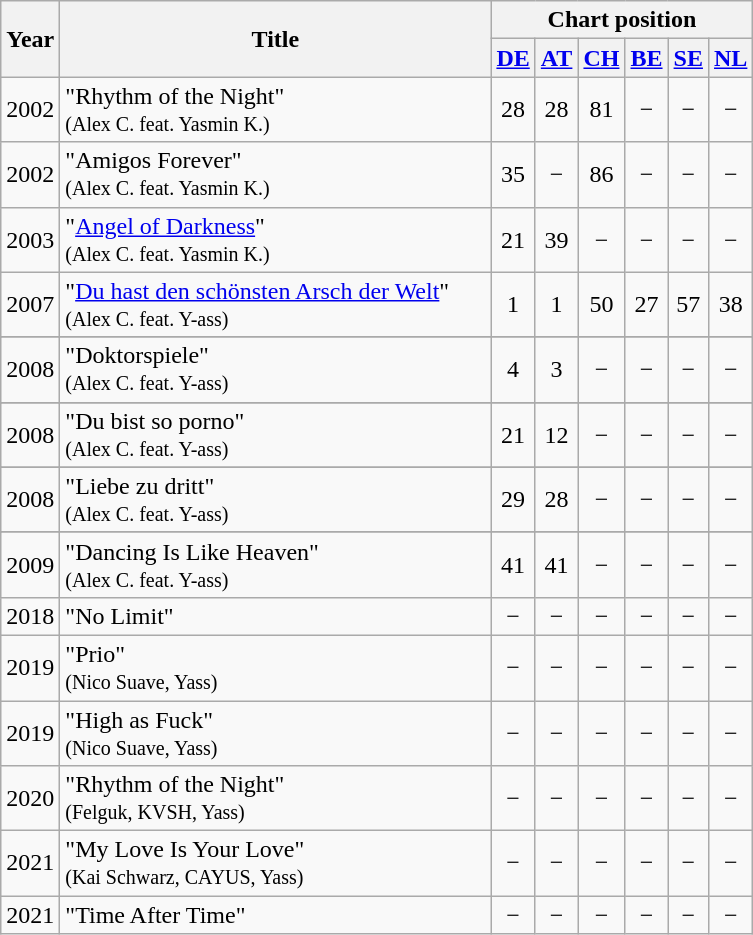<table class="wikitable">
<tr>
<th width="28" rowspan="2">Year</th>
<th width="280" rowspan="2">Title</th>
<th colspan="6">Chart position</th>
</tr>
<tr>
<th><a href='#'>DE</a></th>
<th><a href='#'>AT</a></th>
<th><a href='#'>CH</a></th>
<th><a href='#'>BE</a></th>
<th><a href='#'>SE</a></th>
<th><a href='#'>NL</a></th>
</tr>
<tr>
<td>2002</td>
<td>"Rhythm of the Night" <small><br>(Alex C. feat. Yasmin K.)</small></td>
<td align="center" >28</td>
<td align="center" >28</td>
<td align="center" >81</td>
<td align="center" >−</td>
<td align="center" >−</td>
<td align="center" >−</td>
</tr>
<tr>
<td>2002</td>
<td>"Amigos Forever" <small><br>(Alex C. feat. Yasmin K.)</small></td>
<td align="center" >35</td>
<td align="center" >−</td>
<td align="center" >86</td>
<td align="center" >−</td>
<td align="center" >−</td>
<td align="center" >−</td>
</tr>
<tr>
<td>2003</td>
<td>"<a href='#'>Angel of Darkness</a>" <small><br>(Alex C. feat. Yasmin K.)</small></td>
<td align="center" >21</td>
<td align="center" >39</td>
<td align="center" >−</td>
<td align="center" >−</td>
<td align="center" >−</td>
<td align="center" >−</td>
</tr>
<tr>
<td>2007</td>
<td>"<a href='#'>Du hast den schönsten Arsch der Welt</a>"<small><br>(Alex C. feat. Y-ass)</small></td>
<td align="center" >1</td>
<td align="center" >1</td>
<td align="center" >50</td>
<td align="center" >27</td>
<td align="center" >57</td>
<td align="center" >38</td>
</tr>
<tr>
</tr>
<tr>
<td>2008</td>
<td>"Doktorspiele" <br><small>(Alex C. feat. Y-ass)</small></td>
<td align="center" >4</td>
<td align="center" >3</td>
<td align="center" >−</td>
<td align="center" >−</td>
<td align="center" >−</td>
<td align="center" >−</td>
</tr>
<tr>
</tr>
<tr>
</tr>
<tr>
<td>2008</td>
<td>"Du bist so porno" <small><br>(Alex C. feat. Y-ass)</small></td>
<td align="center" >21</td>
<td align="center" >12</td>
<td align="center" >−</td>
<td align="center" >−</td>
<td align="center" >−</td>
<td align="center" >−</td>
</tr>
<tr>
</tr>
<tr>
<td>2008</td>
<td>"Liebe zu dritt" <small><br>(Alex C. feat. Y-ass)</small></td>
<td align="center" >29</td>
<td align="center" >28</td>
<td align="center" >−</td>
<td align="center" >−</td>
<td align="center" >−</td>
<td align="center" >−</td>
</tr>
<tr bgcolor="#f0f0ff">
</tr>
<tr>
</tr>
<tr>
<td>2009</td>
<td>"Dancing Is Like Heaven" <small><br>(Alex C. feat. Y-ass)</small></td>
<td align="center" >41</td>
<td align="center" >41</td>
<td align="center" >−</td>
<td align="center" >−</td>
<td align="center" >−</td>
<td align="center" >−</td>
</tr>
<tr>
<td>2018</td>
<td>"No Limit"</td>
<td align="center" >−</td>
<td align="center" >−</td>
<td align="center" >−</td>
<td align="center" >−</td>
<td align="center" >−</td>
<td align="center" >−</td>
</tr>
<tr>
<td>2019</td>
<td>"Prio" <small><br>(Nico Suave, Yass)</small></td>
<td align="center" >−</td>
<td align="center" >−</td>
<td align="center" >−</td>
<td align="center" >−</td>
<td align="center" >−</td>
<td align="center" >−</td>
</tr>
<tr>
<td>2019</td>
<td>"High as Fuck" <small><br>(Nico Suave, Yass)</small></td>
<td align="center" >−</td>
<td align="center" >−</td>
<td align="center" >−</td>
<td align="center" >−</td>
<td align="center" >−</td>
<td align="center" >−</td>
</tr>
<tr>
<td>2020</td>
<td>"Rhythm of the Night" <small><br>(Felguk, KVSH, Yass)</small></td>
<td align="center" >−</td>
<td align="center" >−</td>
<td align="center" >−</td>
<td align="center" >−</td>
<td align="center" >−</td>
<td align="center" >−</td>
</tr>
<tr>
<td>2021</td>
<td>"My Love Is Your Love" <small><br>(Kai Schwarz, CAYUS, Yass)</small></td>
<td align="center" >−</td>
<td align="center" >−</td>
<td align="center" >−</td>
<td align="center" >−</td>
<td align="center" >−</td>
<td align="center" >−</td>
</tr>
<tr>
<td>2021</td>
<td>"Time After Time"</td>
<td align="center" >−</td>
<td align="center" >−</td>
<td align="center" >−</td>
<td align="center" >−</td>
<td align="center" >−</td>
<td align="center" >−</td>
</tr>
</table>
